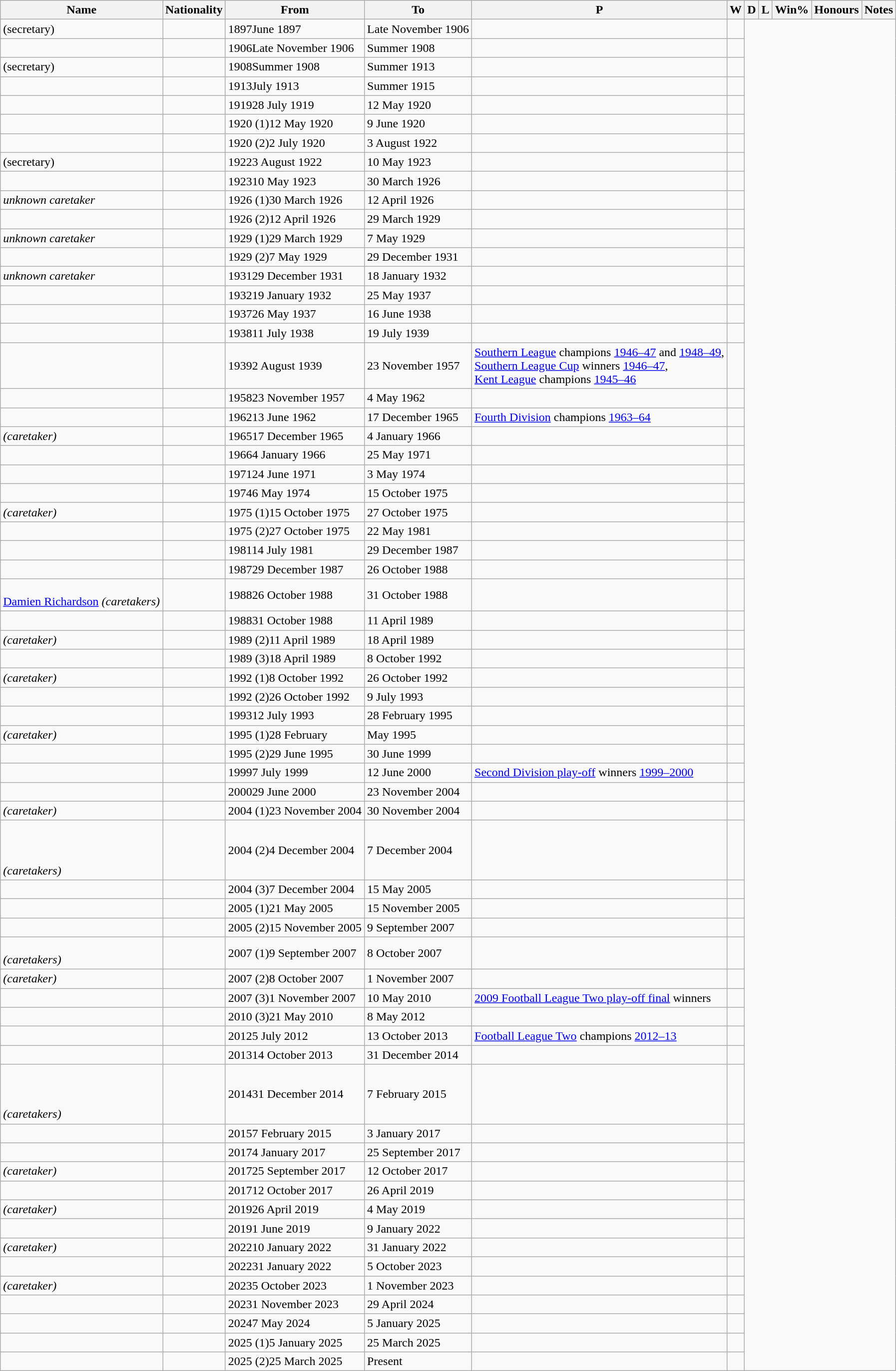<table class="wikitable sortable" style="text-align: center">
<tr>
<th>Name</th>
<th>Nationality</th>
<th>From</th>
<th class="unsortable">To</th>
<th>P</th>
<th>W</th>
<th>D</th>
<th>L</th>
<th>Win%</th>
<th class="unsortable">Honours</th>
<th class="unsortable">Notes</th>
</tr>
<tr>
<td align=left> (secretary)</td>
<td align=left></td>
<td align=left><span>1897</span>June 1897</td>
<td align=left>Late November 1906<br></td>
<td></td>
<td></td>
</tr>
<tr>
<td align=left></td>
<td align=left></td>
<td align=left><span>1906</span>Late November 1906</td>
<td align=left>Summer 1908<br></td>
<td></td>
<td></td>
</tr>
<tr>
<td align=left> (secretary)</td>
<td align=left></td>
<td align=left><span>1908</span>Summer 1908</td>
<td align=left>Summer 1913<br></td>
<td></td>
<td></td>
</tr>
<tr>
<td align=left></td>
<td align=left></td>
<td align=left><span>1913</span>July 1913</td>
<td align=left>Summer 1915<br></td>
<td></td>
<td></td>
</tr>
<tr>
<td align=left></td>
<td align=left></td>
<td align=left><span>1919</span>28 July 1919</td>
<td align=left>12 May 1920<br></td>
<td></td>
<td></td>
</tr>
<tr>
<td align=left></td>
<td align=left></td>
<td align=left><span>1920 (1)</span>12 May 1920</td>
<td align=left>9 June 1920<br></td>
<td></td>
<td></td>
</tr>
<tr>
<td align=left></td>
<td align=left></td>
<td align=left><span>1920 (2)</span>2 July 1920</td>
<td align=left>3 August 1922<br></td>
<td></td>
<td></td>
</tr>
<tr>
<td align=left> (secretary)</td>
<td align=left></td>
<td align=left><span>1922</span>3 August 1922</td>
<td align=left>10 May 1923<br></td>
<td></td>
<td></td>
</tr>
<tr>
<td align=left></td>
<td align=left></td>
<td align=left><span>1923</span>10 May 1923</td>
<td align=left>30 March 1926<br></td>
<td></td>
<td></td>
</tr>
<tr>
<td align=left><em>unknown caretaker</em></td>
<td align=left></td>
<td align=left><span>1926 (1)</span>30 March 1926</td>
<td align=left>12 April 1926<br></td>
<td></td>
<td></td>
</tr>
<tr>
<td align=left></td>
<td align=left></td>
<td align=left><span>1926 (2)</span>12 April 1926</td>
<td align=left>29 March 1929<br></td>
<td></td>
<td></td>
</tr>
<tr>
<td align=left><em>unknown caretaker</em></td>
<td align=left></td>
<td align=left><span>1929 (1)</span>29 March 1929</td>
<td align=left>7 May 1929<br></td>
<td></td>
<td></td>
</tr>
<tr>
<td align=left></td>
<td align=left></td>
<td align=left><span>1929 (2)</span>7 May 1929</td>
<td align=left>29 December 1931<br></td>
<td></td>
<td></td>
</tr>
<tr>
<td align=left><em>unknown caretaker</em></td>
<td align=left></td>
<td align=left><span>1931</span>29 December 1931</td>
<td align=left>18 January 1932<br></td>
<td></td>
<td></td>
</tr>
<tr>
<td align=left></td>
<td align=left></td>
<td align=left><span>1932</span>19 January 1932</td>
<td align=left>25 May 1937<br></td>
<td></td>
<td></td>
</tr>
<tr>
<td align=left></td>
<td align=left></td>
<td align=left><span>1937</span>26 May 1937</td>
<td align=left>16 June 1938<br></td>
<td></td>
<td></td>
</tr>
<tr>
<td align=left></td>
<td align=left></td>
<td align=left><span>1938</span>11 July 1938</td>
<td align=left>19 July 1939<br></td>
<td></td>
<td></td>
</tr>
<tr>
<td align=left></td>
<td align=left></td>
<td align=left><span>1939</span>2 August 1939</td>
<td align=left>23 November 1957<br></td>
<td align=left><a href='#'>Southern League</a> champions <a href='#'>1946–47</a> and <a href='#'>1948–49</a>,<br><a href='#'>Southern League Cup</a> winners <a href='#'>1946–47</a>,<br><a href='#'>Kent League</a> champions <a href='#'>1945–46</a></td>
<td></td>
</tr>
<tr>
<td align=left></td>
<td align=left></td>
<td align=left><span>1958</span>23 November 1957</td>
<td align=left>4 May 1962<br></td>
<td></td>
<td></td>
</tr>
<tr>
<td align=left></td>
<td align=left></td>
<td align=left><span>1962</span>13 June 1962</td>
<td align=left>17 December 1965<br></td>
<td align=left><a href='#'>Fourth Division</a> champions <a href='#'>1963–64</a></td>
<td></td>
</tr>
<tr>
<td align=left> <em>(caretaker)</em></td>
<td align=left></td>
<td align=left><span>1965</span>17 December 1965</td>
<td align=left>4 January 1966<br></td>
<td align=left></td>
<td></td>
</tr>
<tr>
<td align=left></td>
<td align=left></td>
<td align=left><span>1966</span>4 January 1966</td>
<td align=left>25 May 1971<br></td>
<td></td>
<td></td>
</tr>
<tr>
<td align=left></td>
<td align=left></td>
<td align=left><span>1971</span>24 June 1971</td>
<td align=left>3 May 1974<br></td>
<td></td>
<td></td>
</tr>
<tr>
<td align=left></td>
<td align=left></td>
<td align=left><span>1974</span>6 May 1974</td>
<td align=left>15 October 1975<br></td>
<td></td>
<td></td>
</tr>
<tr>
<td align=left> <em>(caretaker)</em></td>
<td align=left></td>
<td align=left><span>1975 (1)</span>15 October 1975</td>
<td align=left>27 October 1975<br></td>
<td></td>
<td></td>
</tr>
<tr>
<td align=left></td>
<td align=left></td>
<td align=left><span>1975 (2)</span>27 October 1975</td>
<td align=left>22 May 1981<br></td>
<td></td>
<td></td>
</tr>
<tr>
<td align=left></td>
<td align=left></td>
<td align=left><span>1981</span>14 July 1981</td>
<td align=left>29 December 1987<br></td>
<td></td>
<td></td>
</tr>
<tr>
<td align=left></td>
<td align=left></td>
<td align=left><span>1987</span>29 December 1987</td>
<td align=left>26 October 1988<br></td>
<td></td>
<td></td>
</tr>
<tr>
<td align=left><br><a href='#'>Damien Richardson</a> <em>(caretakers)</em></td>
<td align=left><br></td>
<td align=left><span>1988</span>26 October 1988</td>
<td align=left>31 October 1988<br></td>
<td></td>
<td></td>
</tr>
<tr>
<td align=left></td>
<td align=left></td>
<td align=left><span>1988</span>31 October 1988</td>
<td align=left>11 April 1989<br></td>
<td></td>
<td></td>
</tr>
<tr>
<td align=left> <em>(caretaker)</em></td>
<td align=left></td>
<td align=left><span>1989 (2)</span>11 April 1989</td>
<td align=left>18 April 1989<br></td>
<td></td>
<td></td>
</tr>
<tr>
<td align=left></td>
<td align=left></td>
<td align=left><span>1989 (3)</span>18 April 1989</td>
<td align=left>8 October 1992<br></td>
<td></td>
<td></td>
</tr>
<tr>
<td align=left> <em>(caretaker)</em></td>
<td align=left></td>
<td align=left><span>1992 (1)</span>8 October 1992</td>
<td align=left>26 October 1992<br></td>
<td></td>
<td></td>
</tr>
<tr>
<td align=left></td>
<td align=left></td>
<td align=left><span>1992 (2)</span>26 October 1992</td>
<td align=left>9 July 1993<br></td>
<td></td>
<td></td>
</tr>
<tr>
<td align=left></td>
<td align=left></td>
<td align=left><span>1993</span>12 July 1993</td>
<td align=left>28 February 1995<br></td>
<td></td>
<td></td>
</tr>
<tr>
<td align=left> <em>(caretaker)</em></td>
<td align=left></td>
<td align=left><span>1995 (1)</span>28 February</td>
<td align=left>May 1995<br></td>
<td></td>
<td></td>
</tr>
<tr>
<td align=left></td>
<td align=left></td>
<td align=left><span>1995 (2)</span>29 June 1995</td>
<td align=left>30 June 1999<br></td>
<td></td>
<td></td>
</tr>
<tr>
<td align=left></td>
<td align=left></td>
<td align=left><span>1999</span>7 July 1999</td>
<td align=left>12 June 2000<br></td>
<td align=left><a href='#'>Second Division play-off</a> winners <a href='#'>1999–2000</a></td>
<td></td>
</tr>
<tr>
<td align=left></td>
<td align=left></td>
<td align=left><span>2000</span>29 June 2000</td>
<td align=left>23 November 2004<br></td>
<td></td>
<td></td>
</tr>
<tr>
<td align=left> <em>(caretaker)</em></td>
<td align=left></td>
<td align=left><span>2004 (1)</span>23 November 2004</td>
<td align=left>30 November 2004<br></td>
<td></td>
<td></td>
</tr>
<tr>
<td align=left><br><br><br><em>(caretakers)</em></td>
<td align=left><br><br></td>
<td align=left><span>2004 (2)</span>4 December 2004</td>
<td align=left>7 December 2004<br></td>
<td></td>
<td></td>
</tr>
<tr>
<td align=left></td>
<td align=left></td>
<td align=left><span>2004 (3)</span>7 December 2004</td>
<td align=left>15 May 2005<br></td>
<td></td>
<td></td>
</tr>
<tr>
<td align=left></td>
<td align=left></td>
<td align=left><span>2005 (1)</span>21 May 2005</td>
<td align=left>15 November 2005<br></td>
<td></td>
<td></td>
</tr>
<tr>
<td align=left></td>
<td align=left></td>
<td align=left><span>2005 (2)</span>15 November 2005</td>
<td align=left>9 September 2007<br></td>
<td></td>
<td></td>
</tr>
<tr>
<td align=left><br> <em>(caretakers)</em></td>
<td align=left><br></td>
<td align=left><span>2007 (1)</span>9 September 2007</td>
<td align=left>8 October 2007<br></td>
<td></td>
<td></td>
</tr>
<tr>
<td align=left> <em>(caretaker)</em></td>
<td align=left></td>
<td align=left><span>2007 (2)</span>8 October 2007</td>
<td align=left>1 November 2007<br></td>
<td></td>
<td></td>
</tr>
<tr>
<td align=left></td>
<td align=left></td>
<td align=left><span>2007 (3)</span>1 November 2007</td>
<td align=left>10 May 2010<br></td>
<td align=left><a href='#'>2009 Football League Two play-off final</a> winners</td>
<td></td>
</tr>
<tr>
<td align=left></td>
<td align=left></td>
<td align=left><span>2010 (3)</span>21 May 2010</td>
<td align=left>8 May 2012<br></td>
<td align=left></td>
<td></td>
</tr>
<tr>
<td align=left></td>
<td align=left></td>
<td align=left><span>2012</span>5 July 2012</td>
<td align=left>13 October 2013<br></td>
<td align=left><a href='#'>Football League Two</a> champions <a href='#'>2012–13</a></td>
<td></td>
</tr>
<tr>
<td align=left></td>
<td align=left></td>
<td align=left><span>2013</span>14 October 2013</td>
<td align=left>31 December 2014<br></td>
<td></td>
<td></td>
</tr>
<tr>
<td align=left><br><br><br> <em>(caretakers)</em></td>
<td align=left><br><br><br></td>
<td align=left><span>2014</span>31 December 2014</td>
<td align=left>7 February 2015<br></td>
<td></td>
<td></td>
</tr>
<tr>
<td align=left></td>
<td align=left></td>
<td align=left><span>2015</span>7 February 2015</td>
<td align=left>3 January 2017<br></td>
<td></td>
<td></td>
</tr>
<tr>
<td align=left></td>
<td align=left></td>
<td align=left><span>2017</span>4 January 2017</td>
<td align=left>25 September 2017<br></td>
<td></td>
<td></td>
</tr>
<tr>
<td align=left> <em>(caretaker)</em></td>
<td align=left></td>
<td align=left><span>2017</span>25 September 2017</td>
<td align=left>12 October 2017<br></td>
<td></td>
<td></td>
</tr>
<tr>
<td align=left></td>
<td align=left></td>
<td align=left><span>2017</span>12 October 2017</td>
<td align=left>26 April 2019<br></td>
<td></td>
<td></td>
</tr>
<tr>
<td align=left> <em>(caretaker)</em></td>
<td align=left></td>
<td align=left><span>2019</span>26 April 2019</td>
<td align=left>4 May 2019<br></td>
<td></td>
<td></td>
</tr>
<tr>
<td align=left></td>
<td align=left></td>
<td align=left><span>2019</span>1 June 2019</td>
<td align=left>9 January 2022<br></td>
<td></td>
<td></td>
</tr>
<tr>
<td align=left>  <em>(caretaker)</em></td>
<td align=left></td>
<td align=left><span>2022</span>10 January 2022</td>
<td align=left>31 January 2022<br></td>
<td></td>
<td></td>
</tr>
<tr>
<td align=left></td>
<td align=left></td>
<td align=left><span>2022</span>31 January 2022</td>
<td align=left>5 October 2023<br></td>
<td></td>
<td></td>
</tr>
<tr>
<td align=left> <em>(caretaker)</em></td>
<td align=left></td>
<td align=left><span>2023</span>5 October 2023</td>
<td align=left>1 November 2023<br></td>
<td></td>
<td></td>
</tr>
<tr>
<td align=left></td>
<td align=left></td>
<td align=left><span>2023</span>1 November 2023</td>
<td align=left>29 April 2024<br></td>
<td></td>
<td></td>
</tr>
<tr>
<td align=left></td>
<td align=left></td>
<td align=left><span>2024</span>7 May 2024</td>
<td align=left>5 January 2025<br></td>
<td></td>
<td></td>
</tr>
<tr>
<td align=left></td>
<td align=left></td>
<td align=left><span>2025 (1)</span>5 January 2025</td>
<td align=left>25 March 2025<br></td>
<td></td>
<td></td>
</tr>
<tr>
<td align=left></td>
<td align=left></td>
<td align=left><span>2025 (2)</span>25 March 2025</td>
<td align=left>Present<br></td>
<td></td>
<td></td>
</tr>
</table>
